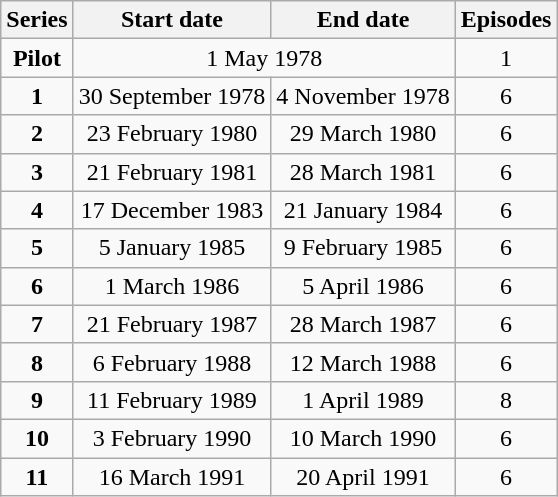<table class="wikitable" style="text-align:center;">
<tr>
<th>Series</th>
<th>Start date</th>
<th>End date</th>
<th>Episodes</th>
</tr>
<tr>
<td><strong>Pilot</strong></td>
<td colspan="2">1 May 1978</td>
<td>1</td>
</tr>
<tr>
<td><strong>1</strong></td>
<td>30 September 1978</td>
<td>4 November 1978</td>
<td>6</td>
</tr>
<tr>
<td><strong>2</strong></td>
<td>23 February 1980</td>
<td>29 March 1980</td>
<td>6</td>
</tr>
<tr>
<td><strong>3</strong></td>
<td>21 February 1981</td>
<td>28 March 1981</td>
<td>6</td>
</tr>
<tr>
<td><strong>4</strong></td>
<td>17 December 1983</td>
<td>21 January 1984</td>
<td>6</td>
</tr>
<tr>
<td><strong>5</strong></td>
<td>5 January 1985</td>
<td>9 February 1985</td>
<td>6</td>
</tr>
<tr>
<td><strong>6</strong></td>
<td>1 March 1986</td>
<td>5 April 1986</td>
<td>6</td>
</tr>
<tr>
<td><strong>7</strong></td>
<td>21 February 1987</td>
<td>28 March 1987</td>
<td>6</td>
</tr>
<tr>
<td><strong>8</strong></td>
<td>6 February 1988</td>
<td>12 March 1988</td>
<td>6</td>
</tr>
<tr>
<td><strong>9</strong></td>
<td>11 February 1989</td>
<td>1 April 1989</td>
<td>8</td>
</tr>
<tr>
<td><strong>10</strong></td>
<td>3 February 1990</td>
<td>10 March 1990</td>
<td>6</td>
</tr>
<tr>
<td><strong>11</strong></td>
<td>16 March 1991</td>
<td>20 April 1991</td>
<td>6</td>
</tr>
</table>
